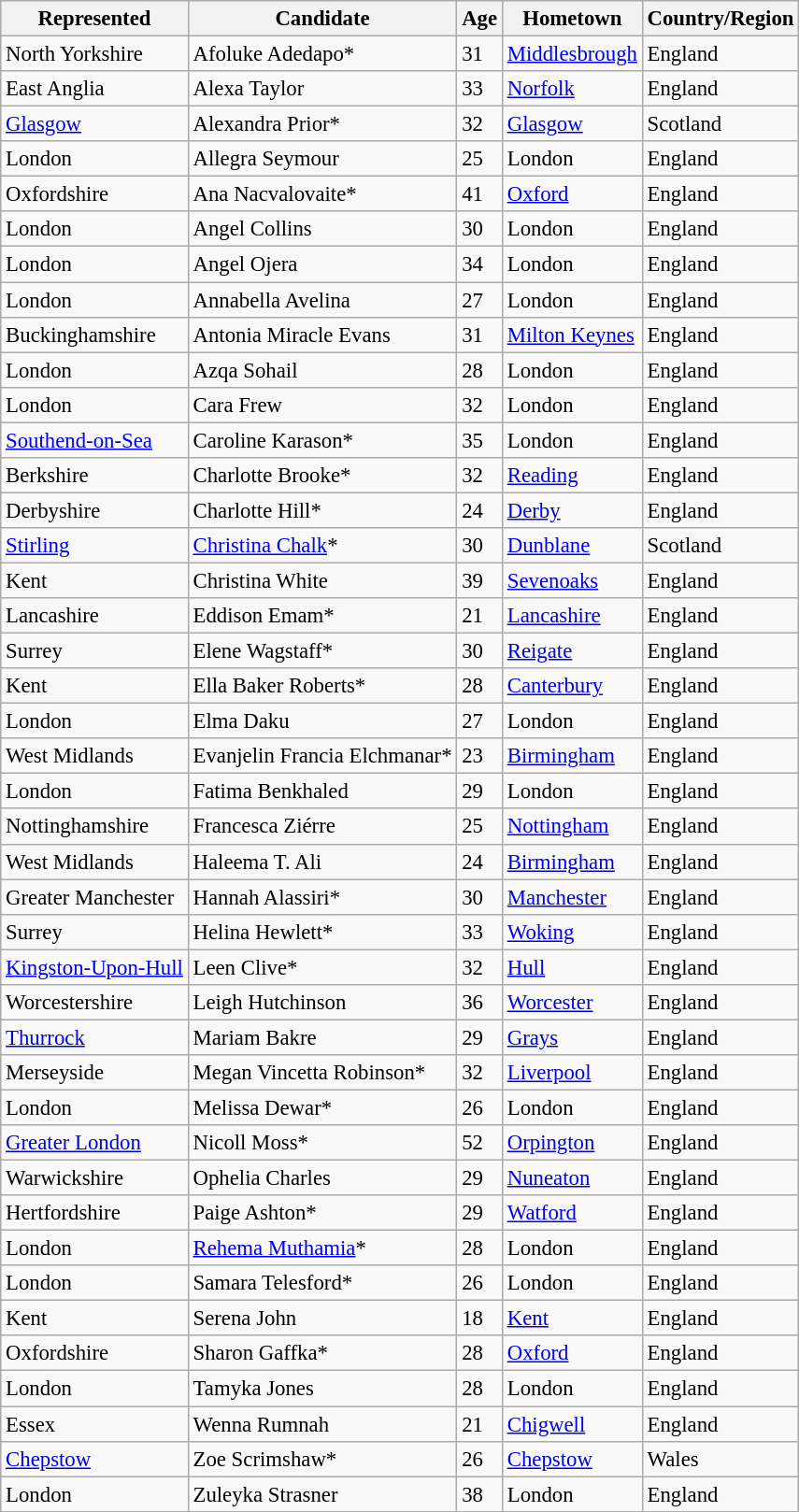<table class="wikitable sortable" style="font-size: 95%;">
<tr>
<th>Represented</th>
<th>Candidate</th>
<th>Age</th>
<th>Hometown</th>
<th>Country/Region</th>
</tr>
<tr>
<td>North Yorkshire</td>
<td>Afoluke Adedapo*</td>
<td>31</td>
<td><a href='#'>Middlesbrough</a></td>
<td>England</td>
</tr>
<tr>
<td>East Anglia</td>
<td>Alexa Taylor </td>
<td>33</td>
<td><a href='#'>Norfolk</a></td>
<td>England</td>
</tr>
<tr>
<td><a href='#'>Glasgow</a></td>
<td>Alexandra Prior* </td>
<td>32</td>
<td><a href='#'>Glasgow</a></td>
<td>Scotland</td>
</tr>
<tr>
<td>London</td>
<td>Allegra Seymour</td>
<td>25</td>
<td>London</td>
<td>England</td>
</tr>
<tr>
<td>Oxfordshire</td>
<td>Ana Nacvalovaite*</td>
<td>41</td>
<td><a href='#'>Oxford</a></td>
<td>England</td>
</tr>
<tr>
<td>London</td>
<td>Angel Collins</td>
<td>30</td>
<td>London</td>
<td>England</td>
</tr>
<tr>
<td>London</td>
<td>Angel Ojera</td>
<td>34</td>
<td>London</td>
<td>England</td>
</tr>
<tr>
<td>London</td>
<td>Annabella Avelina</td>
<td>27</td>
<td>London</td>
<td>England</td>
</tr>
<tr>
<td>Buckinghamshire</td>
<td>Antonia Miracle Evans</td>
<td>31</td>
<td><a href='#'>Milton Keynes</a></td>
<td>England</td>
</tr>
<tr>
<td>London</td>
<td>Azqa Sohail</td>
<td>28</td>
<td>London</td>
<td>England</td>
</tr>
<tr>
<td>London</td>
<td>Cara Frew</td>
<td>32</td>
<td>London</td>
<td>England</td>
</tr>
<tr>
<td><a href='#'>Southend-on-Sea</a></td>
<td>Caroline Karason*</td>
<td>35</td>
<td>London</td>
<td>England</td>
</tr>
<tr>
<td>Berkshire</td>
<td>Charlotte Brooke*</td>
<td>32</td>
<td><a href='#'>Reading</a></td>
<td>England</td>
</tr>
<tr>
<td>Derbyshire</td>
<td>Charlotte Hill* </td>
<td>24</td>
<td><a href='#'>Derby</a></td>
<td>England</td>
</tr>
<tr>
<td><a href='#'>Stirling</a></td>
<td><a href='#'>Christina Chalk</a>*</td>
<td>30</td>
<td><a href='#'>Dunblane</a></td>
<td>Scotland</td>
</tr>
<tr>
<td>Kent</td>
<td>Christina White</td>
<td>39</td>
<td><a href='#'>Sevenoaks</a></td>
<td>England</td>
</tr>
<tr>
<td>Lancashire</td>
<td>Eddison Emam* </td>
<td>21</td>
<td><a href='#'>Lancashire</a></td>
<td>England</td>
</tr>
<tr>
<td>Surrey</td>
<td>Elene Wagstaff*</td>
<td>30</td>
<td><a href='#'>Reigate</a></td>
<td>England</td>
</tr>
<tr>
<td>Kent</td>
<td>Ella Baker Roberts*</td>
<td>28</td>
<td><a href='#'>Canterbury</a></td>
<td>England</td>
</tr>
<tr>
<td>London</td>
<td>Elma Daku</td>
<td>27</td>
<td>London</td>
<td>England</td>
</tr>
<tr>
<td>West Midlands</td>
<td>Evanjelin Francia Elchmanar*</td>
<td>23</td>
<td><a href='#'>Birmingham</a></td>
<td>England</td>
</tr>
<tr>
<td>London</td>
<td>Fatima Benkhaled</td>
<td>29</td>
<td>London</td>
<td>England</td>
</tr>
<tr>
<td>Nottinghamshire</td>
<td>Francesca Ziérre</td>
<td>25</td>
<td><a href='#'>Nottingham</a></td>
<td>England</td>
</tr>
<tr>
<td>West Midlands</td>
<td>Haleema T. Ali</td>
<td>24</td>
<td><a href='#'>Birmingham</a></td>
<td>England</td>
</tr>
<tr>
<td>Greater Manchester</td>
<td>Hannah Alassiri* </td>
<td>30</td>
<td><a href='#'>Manchester</a></td>
<td>England</td>
</tr>
<tr>
<td>Surrey</td>
<td>Helina Hewlett*</td>
<td>33</td>
<td><a href='#'>Woking</a></td>
<td>England</td>
</tr>
<tr>
<td><a href='#'>Kingston-Upon-Hull</a></td>
<td>Leen Clive*</td>
<td>32</td>
<td><a href='#'>Hull</a></td>
<td>England</td>
</tr>
<tr>
<td>Worcestershire</td>
<td>Leigh Hutchinson</td>
<td>36</td>
<td><a href='#'>Worcester</a></td>
<td>England</td>
</tr>
<tr>
<td><a href='#'>Thurrock</a></td>
<td>Mariam Bakre</td>
<td>29</td>
<td><a href='#'>Grays</a></td>
<td>England</td>
</tr>
<tr>
<td>Merseyside</td>
<td>Megan Vincetta Robinson*</td>
<td>32</td>
<td><a href='#'>Liverpool</a></td>
<td>England</td>
</tr>
<tr>
<td>London</td>
<td>Melissa Dewar*</td>
<td>26</td>
<td>London</td>
<td>England</td>
</tr>
<tr>
<td><a href='#'>Greater London</a></td>
<td>Nicoll Moss*</td>
<td>52</td>
<td><a href='#'>Orpington</a></td>
<td>England</td>
</tr>
<tr>
<td>Warwickshire</td>
<td>Ophelia Charles</td>
<td>29</td>
<td><a href='#'>Nuneaton</a></td>
<td>England</td>
</tr>
<tr>
<td>Hertfordshire</td>
<td>Paige Ashton*</td>
<td>29</td>
<td><a href='#'>Watford</a></td>
<td>England</td>
</tr>
<tr>
<td>London</td>
<td><a href='#'>Rehema Muthamia</a>*</td>
<td>28</td>
<td>London</td>
<td>England</td>
</tr>
<tr>
<td>London</td>
<td>Samara Telesford*</td>
<td>26</td>
<td>London</td>
<td>England</td>
</tr>
<tr>
<td>Kent</td>
<td>Serena John</td>
<td>18</td>
<td><a href='#'>Kent</a></td>
<td>England</td>
</tr>
<tr>
<td>Oxfordshire</td>
<td>Sharon Gaffka*</td>
<td>28</td>
<td><a href='#'>Oxford</a></td>
<td>England</td>
</tr>
<tr>
<td>London</td>
<td>Tamyka Jones</td>
<td>28</td>
<td>London</td>
<td>England</td>
</tr>
<tr>
<td>Essex</td>
<td>Wenna Rumnah</td>
<td>21</td>
<td><a href='#'>Chigwell</a></td>
<td>England</td>
</tr>
<tr>
<td><a href='#'>Chepstow</a></td>
<td>Zoe Scrimshaw*</td>
<td>26</td>
<td><a href='#'>Chepstow</a></td>
<td>Wales</td>
</tr>
<tr>
<td>London</td>
<td>Zuleyka Strasner</td>
<td>38</td>
<td>London</td>
<td>England</td>
</tr>
</table>
